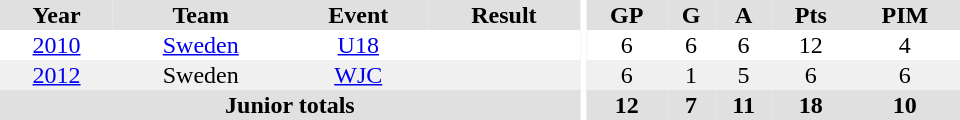<table border="0" cellpadding="1" cellspacing="0" ID="Table3" style="text-align:center; width:40em">
<tr ALIGN="center" bgcolor="#e0e0e0">
<th>Year</th>
<th>Team</th>
<th>Event</th>
<th>Result</th>
<th rowspan="99" bgcolor="#ffffff"></th>
<th>GP</th>
<th>G</th>
<th>A</th>
<th>Pts</th>
<th>PIM</th>
</tr>
<tr ALIGN="center">
<td><a href='#'>2010</a></td>
<td><a href='#'>Sweden</a></td>
<td><a href='#'>U18</a></td>
<td></td>
<td>6</td>
<td>6</td>
<td>6</td>
<td>12</td>
<td>4</td>
</tr>
<tr ALIGN="center"  bgcolor="#f0f0f0">
<td><a href='#'>2012</a></td>
<td>Sweden</td>
<td><a href='#'>WJC</a></td>
<td></td>
<td>6</td>
<td>1</td>
<td>5</td>
<td>6</td>
<td>6</td>
</tr>
<tr bgcolor="#e0e0e0">
<th colspan="4">Junior totals</th>
<th>12</th>
<th>7</th>
<th>11</th>
<th>18</th>
<th>10</th>
</tr>
</table>
